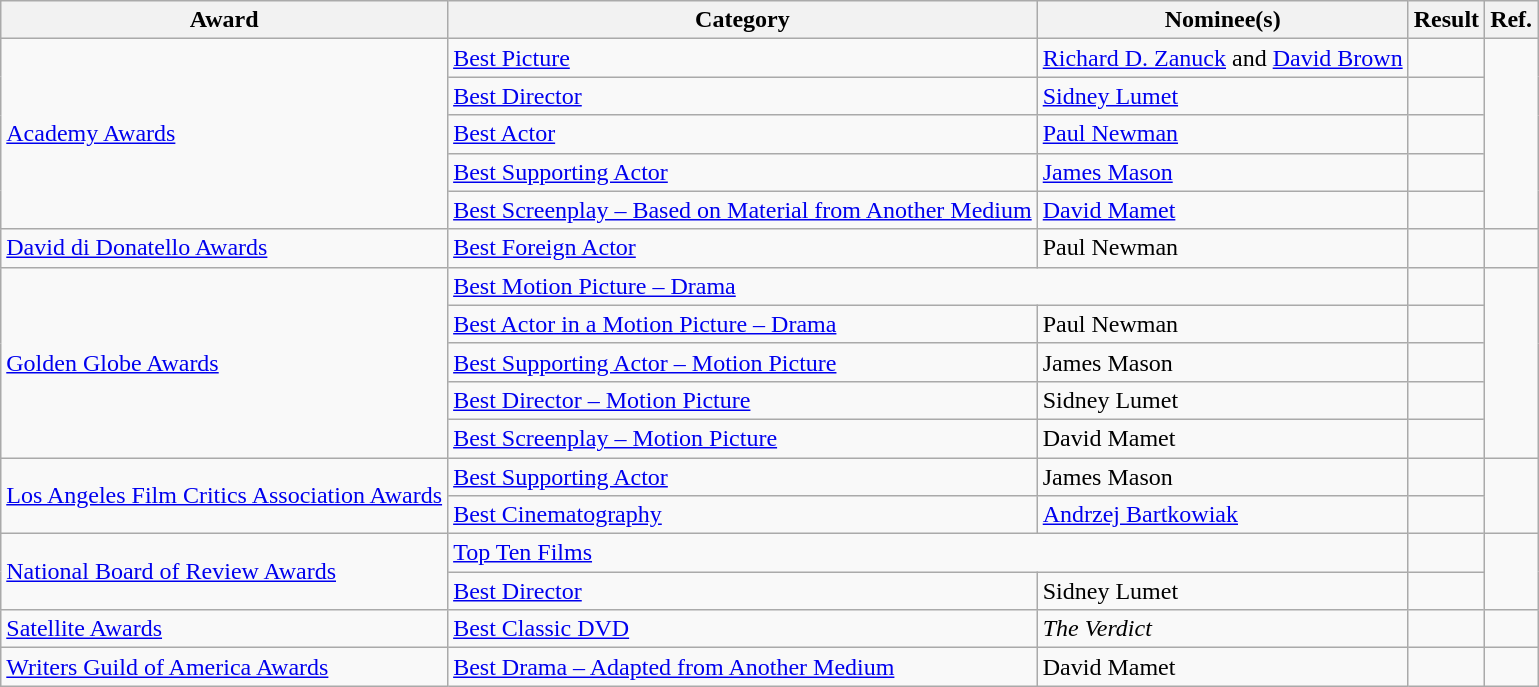<table class="wikitable plainrowheaders">
<tr>
<th>Award</th>
<th>Category</th>
<th>Nominee(s)</th>
<th>Result</th>
<th>Ref.</th>
</tr>
<tr>
<td rowspan="5"><a href='#'>Academy Awards</a></td>
<td><a href='#'>Best Picture</a></td>
<td><a href='#'>Richard D. Zanuck</a> and <a href='#'>David Brown</a></td>
<td></td>
<td align="center" rowspan="5"></td>
</tr>
<tr>
<td><a href='#'>Best Director</a></td>
<td><a href='#'>Sidney Lumet</a></td>
<td></td>
</tr>
<tr>
<td><a href='#'>Best Actor</a></td>
<td><a href='#'>Paul Newman</a></td>
<td></td>
</tr>
<tr>
<td><a href='#'>Best Supporting Actor</a></td>
<td><a href='#'>James Mason</a></td>
<td></td>
</tr>
<tr>
<td><a href='#'>Best Screenplay – Based on Material from Another Medium</a></td>
<td><a href='#'>David Mamet</a></td>
<td></td>
</tr>
<tr>
<td><a href='#'>David di Donatello Awards</a></td>
<td><a href='#'>Best Foreign Actor</a></td>
<td>Paul Newman</td>
<td></td>
<td align="center"></td>
</tr>
<tr>
<td rowspan="5"><a href='#'>Golden Globe Awards</a></td>
<td colspan="2"><a href='#'>Best Motion Picture – Drama</a></td>
<td></td>
<td align="center" rowspan="5"></td>
</tr>
<tr>
<td><a href='#'>Best Actor in a Motion Picture – Drama</a></td>
<td>Paul Newman</td>
<td></td>
</tr>
<tr>
<td><a href='#'>Best Supporting Actor – Motion Picture</a></td>
<td>James Mason</td>
<td></td>
</tr>
<tr>
<td><a href='#'>Best Director – Motion Picture</a></td>
<td>Sidney Lumet</td>
<td></td>
</tr>
<tr>
<td><a href='#'>Best Screenplay – Motion Picture</a></td>
<td>David Mamet</td>
<td></td>
</tr>
<tr>
<td rowspan="2"><a href='#'>Los Angeles Film Critics Association Awards</a></td>
<td><a href='#'>Best Supporting Actor</a></td>
<td>James Mason</td>
<td></td>
<td align="center" rowspan="2"></td>
</tr>
<tr>
<td><a href='#'>Best Cinematography</a></td>
<td><a href='#'>Andrzej Bartkowiak</a></td>
<td></td>
</tr>
<tr>
<td rowspan="2"><a href='#'>National Board of Review Awards</a></td>
<td colspan="2"><a href='#'>Top Ten Films</a></td>
<td></td>
<td align="center" rowspan="2"></td>
</tr>
<tr>
<td><a href='#'>Best Director</a></td>
<td>Sidney Lumet</td>
<td></td>
</tr>
<tr>
<td><a href='#'>Satellite Awards</a></td>
<td><a href='#'>Best Classic DVD</a></td>
<td><em>The Verdict</em> <br> </td>
<td></td>
<td align="center"></td>
</tr>
<tr>
<td><a href='#'>Writers Guild of America Awards</a></td>
<td><a href='#'>Best Drama – Adapted from Another Medium</a></td>
<td>David Mamet</td>
<td></td>
<td align="center"></td>
</tr>
</table>
